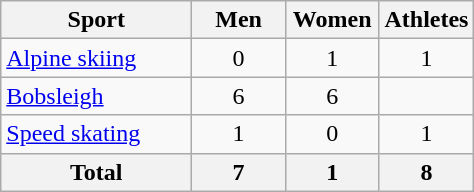<table class="wikitable sortable" style="text-align:center;">
<tr>
<th width=120>Sport</th>
<th width=55>Men</th>
<th width=55>Women</th>
<th width="55">Athletes</th>
</tr>
<tr>
<td align=left><a href='#'>Alpine skiing</a></td>
<td>0</td>
<td>1</td>
<td>1</td>
</tr>
<tr>
<td align=left><a href='#'>Bobsleigh</a></td>
<td>6</td>
<td 0>6</td>
</tr>
<tr>
<td align=left><a href='#'>Speed skating</a></td>
<td>1</td>
<td>0</td>
<td>1</td>
</tr>
<tr>
<th>Total</th>
<th>7</th>
<th>1</th>
<th>8</th>
</tr>
</table>
